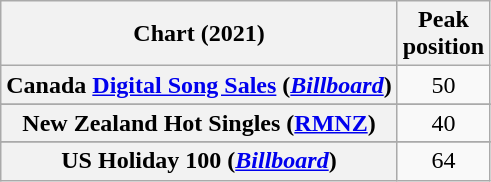<table class="wikitable sortable plainrowheaders" style="text-align:center;">
<tr>
<th>Chart (2021)</th>
<th>Peak<br>position</th>
</tr>
<tr>
<th scope="row">Canada <a href='#'>Digital Song Sales</a> (<em><a href='#'>Billboard</a></em>)</th>
<td>50</td>
</tr>
<tr>
</tr>
<tr>
</tr>
<tr>
<th scope="row">New Zealand Hot Singles (<a href='#'>RMNZ</a>)</th>
<td>40</td>
</tr>
<tr>
</tr>
<tr>
</tr>
<tr>
<th scope="row">US Holiday 100 (<em><a href='#'>Billboard</a></em>)</th>
<td>64</td>
</tr>
</table>
